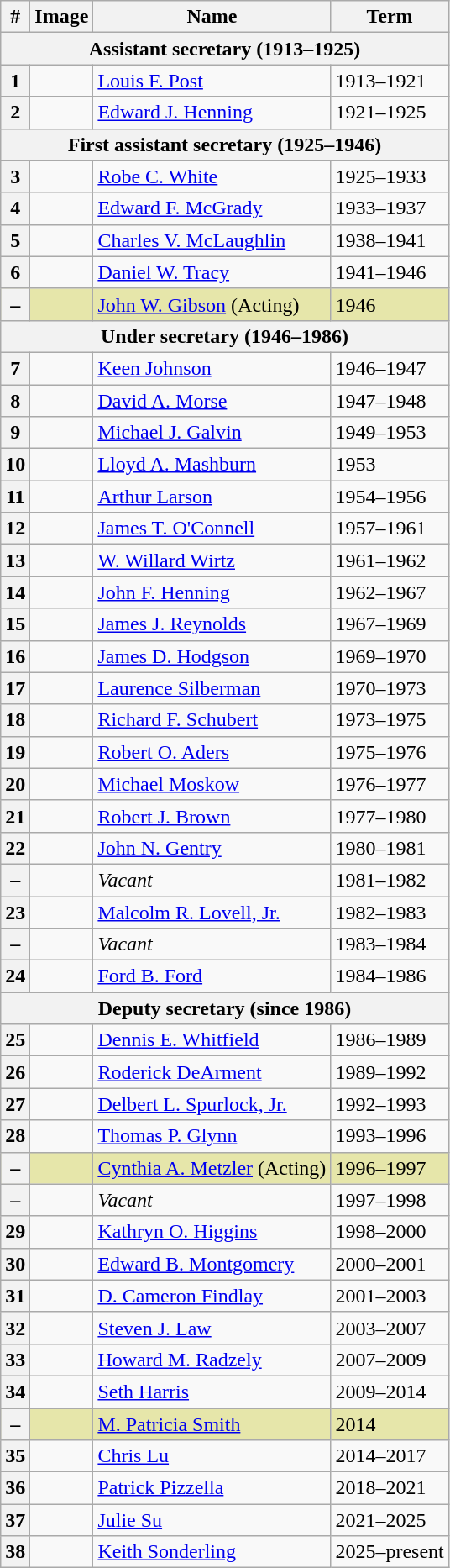<table class="wikitable">
<tr>
<th>#</th>
<th>Image</th>
<th>Name</th>
<th>Term</th>
</tr>
<tr>
<th colspan="4">Assistant secretary (1913–1925)</th>
</tr>
<tr>
<th>1</th>
<td></td>
<td><a href='#'>Louis F. Post</a></td>
<td>1913–1921</td>
</tr>
<tr>
<th>2</th>
<td></td>
<td><a href='#'>Edward J. Henning</a></td>
<td>1921–1925</td>
</tr>
<tr>
<th colspan="4">First assistant secretary (1925–1946)</th>
</tr>
<tr>
<th>3</th>
<td></td>
<td><a href='#'>Robe C. White</a></td>
<td>1925–1933</td>
</tr>
<tr>
<th>4</th>
<td></td>
<td><a href='#'>Edward F. McGrady</a></td>
<td>1933–1937</td>
</tr>
<tr>
<th>5</th>
<td></td>
<td><a href='#'>Charles V. McLaughlin</a></td>
<td>1938–1941</td>
</tr>
<tr>
<th>6</th>
<td></td>
<td><a href='#'>Daniel W. Tracy</a></td>
<td>1941–1946</td>
</tr>
<tr bgcolor=#E6E6AA>
<th>–</th>
<td></td>
<td><a href='#'>John W. Gibson</a> (Acting)</td>
<td>1946</td>
</tr>
<tr>
<th colspan="4">Under secretary (1946–1986)</th>
</tr>
<tr>
<th>7</th>
<td></td>
<td><a href='#'>Keen Johnson</a></td>
<td>1946–1947</td>
</tr>
<tr>
<th>8</th>
<td></td>
<td><a href='#'>David A. Morse</a></td>
<td>1947–1948</td>
</tr>
<tr>
<th>9</th>
<td></td>
<td><a href='#'>Michael J. Galvin</a></td>
<td>1949–1953</td>
</tr>
<tr>
<th>10</th>
<td></td>
<td><a href='#'>Lloyd A. Mashburn</a></td>
<td>1953</td>
</tr>
<tr>
<th>11</th>
<td></td>
<td><a href='#'>Arthur Larson</a></td>
<td>1954–1956</td>
</tr>
<tr>
<th>12</th>
<td></td>
<td><a href='#'>James T. O'Connell</a></td>
<td>1957–1961</td>
</tr>
<tr>
<th>13</th>
<td></td>
<td><a href='#'>W. Willard Wirtz</a></td>
<td>1961–1962</td>
</tr>
<tr>
<th>14</th>
<td></td>
<td><a href='#'>John F. Henning</a></td>
<td>1962–1967</td>
</tr>
<tr>
<th>15</th>
<td></td>
<td><a href='#'>James J. Reynolds</a></td>
<td>1967–1969</td>
</tr>
<tr>
<th>16</th>
<td></td>
<td><a href='#'>James D. Hodgson</a></td>
<td>1969–1970</td>
</tr>
<tr>
<th>17</th>
<td></td>
<td><a href='#'>Laurence Silberman</a></td>
<td>1970–1973</td>
</tr>
<tr>
<th>18</th>
<td></td>
<td><a href='#'>Richard F. Schubert</a></td>
<td>1973–1975</td>
</tr>
<tr>
<th>19</th>
<td></td>
<td><a href='#'>Robert O. Aders</a></td>
<td>1975–1976</td>
</tr>
<tr>
<th>20</th>
<td></td>
<td><a href='#'>Michael Moskow</a></td>
<td>1976–1977</td>
</tr>
<tr>
<th>21</th>
<td></td>
<td><a href='#'>Robert J. Brown</a></td>
<td>1977–1980</td>
</tr>
<tr>
<th>22</th>
<td></td>
<td><a href='#'>John N. Gentry</a></td>
<td>1980–1981</td>
</tr>
<tr>
<th>–</th>
<td></td>
<td><em>Vacant</em></td>
<td>1981–1982</td>
</tr>
<tr>
<th>23</th>
<td></td>
<td><a href='#'>Malcolm R. Lovell, Jr.</a></td>
<td>1982–1983</td>
</tr>
<tr>
<th>–</th>
<td></td>
<td><em>Vacant</em></td>
<td>1983–1984</td>
</tr>
<tr>
<th>24</th>
<td></td>
<td><a href='#'>Ford B. Ford</a></td>
<td>1984–1986</td>
</tr>
<tr>
<th colspan="4">Deputy secretary (since 1986)</th>
</tr>
<tr>
<th>25</th>
<td></td>
<td><a href='#'>Dennis E. Whitfield</a></td>
<td>1986–1989</td>
</tr>
<tr>
<th>26</th>
<td></td>
<td><a href='#'>Roderick DeArment</a></td>
<td>1989–1992</td>
</tr>
<tr>
<th>27</th>
<td></td>
<td><a href='#'>Delbert L. Spurlock, Jr.</a></td>
<td>1992–1993</td>
</tr>
<tr>
<th>28</th>
<td></td>
<td><a href='#'>Thomas P. Glynn</a></td>
<td>1993–1996</td>
</tr>
<tr bgcolor=#E6E6AA>
<th>–</th>
<td></td>
<td><a href='#'>Cynthia A. Metzler</a> (Acting)</td>
<td>1996–1997</td>
</tr>
<tr>
<th>–</th>
<td></td>
<td><em>Vacant</em></td>
<td>1997–1998</td>
</tr>
<tr>
<th>29</th>
<td></td>
<td><a href='#'>Kathryn O. Higgins</a></td>
<td>1998–2000</td>
</tr>
<tr>
<th>30</th>
<td></td>
<td><a href='#'>Edward B. Montgomery</a></td>
<td>2000–2001</td>
</tr>
<tr>
<th>31</th>
<td></td>
<td><a href='#'>D. Cameron Findlay</a></td>
<td>2001–2003</td>
</tr>
<tr>
<th>32</th>
<td></td>
<td><a href='#'>Steven J. Law</a></td>
<td>2003–2007</td>
</tr>
<tr>
<th>33</th>
<td></td>
<td><a href='#'>Howard M. Radzely</a></td>
<td>2007–2009</td>
</tr>
<tr>
<th>34</th>
<td></td>
<td><a href='#'>Seth Harris</a></td>
<td>2009–2014</td>
</tr>
<tr bgcolor=#E6E6AA>
<th>–</th>
<td></td>
<td><a href='#'>M. Patricia Smith</a></td>
<td>2014</td>
</tr>
<tr>
<th>35</th>
<td></td>
<td><a href='#'>Chris Lu</a></td>
<td>2014–2017</td>
</tr>
<tr>
<th>36</th>
<td></td>
<td><a href='#'>Patrick Pizzella</a></td>
<td>2018–2021</td>
</tr>
<tr>
<th>37</th>
<td></td>
<td><a href='#'>Julie Su</a></td>
<td>2021–2025</td>
</tr>
<tr>
<th>38</th>
<td></td>
<td><a href='#'>Keith Sonderling</a></td>
<td>2025–present</td>
</tr>
</table>
